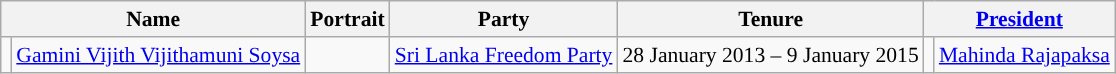<table class="wikitable" style="margin: 1em auto; font-size:90%; text-align:center;">
<tr>
<th colspan="2">Name</th>
<th>Portrait</th>
<th>Party</th>
<th>Tenure</th>
<th colspan="2"><a href='#'>President</a></th>
</tr>
<tr>
<td !align="centre" style="background:"></td>
<td><a href='#'>Gamini Vijith Vijithamuni Soysa</a></td>
<td></td>
<td><a href='#'>Sri Lanka Freedom Party</a></td>
<td>28 January 2013 – 9 January 2015</td>
<td !align="center" style="background:"></td>
<td><a href='#'>Mahinda Rajapaksa</a></td>
</tr>
</table>
